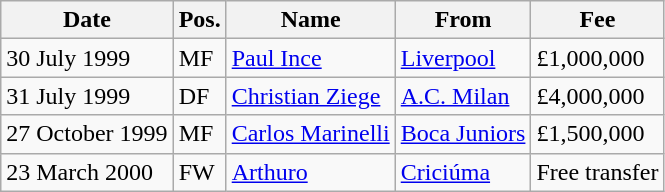<table class="wikitable">
<tr>
<th>Date</th>
<th>Pos.</th>
<th>Name</th>
<th>From</th>
<th>Fee</th>
</tr>
<tr>
<td>30 July 1999</td>
<td>MF</td>
<td><a href='#'>Paul Ince</a></td>
<td><a href='#'>Liverpool</a></td>
<td>£1,000,000</td>
</tr>
<tr>
<td>31 July 1999</td>
<td>DF</td>
<td><a href='#'>Christian Ziege</a></td>
<td><a href='#'>A.C. Milan</a></td>
<td>£4,000,000</td>
</tr>
<tr>
<td>27 October 1999</td>
<td>MF</td>
<td><a href='#'>Carlos Marinelli</a></td>
<td><a href='#'>Boca Juniors</a></td>
<td>£1,500,000</td>
</tr>
<tr>
<td>23 March 2000</td>
<td>FW</td>
<td><a href='#'>Arthuro</a></td>
<td><a href='#'>Criciúma</a></td>
<td>Free transfer</td>
</tr>
</table>
